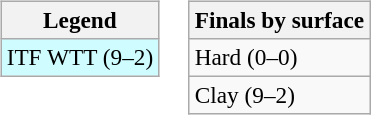<table>
<tr valign=top>
<td><br><table class="wikitable" style=font-size:97%>
<tr>
<th>Legend</th>
</tr>
<tr style="background:#cffcff;">
<td>ITF WTT (9–2)</td>
</tr>
</table>
</td>
<td><br><table class="wikitable" style=font-size:97%>
<tr>
<th>Finals by surface</th>
</tr>
<tr>
<td>Hard (0–0)</td>
</tr>
<tr>
<td>Clay (9–2)</td>
</tr>
</table>
</td>
</tr>
</table>
